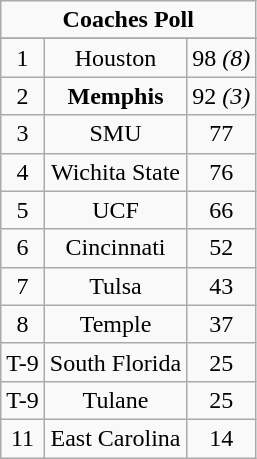<table class="wikitable">
<tr align="center">
<td align="center" Colspan="3"><strong>Coaches Poll</strong></td>
</tr>
<tr align="center">
</tr>
<tr align="center">
<td>1</td>
<td>Houston</td>
<td>98 <em>(8)</em></td>
</tr>
<tr align="center">
<td>2</td>
<td><strong>Memphis</strong></td>
<td>92 <em>(3)</em></td>
</tr>
<tr align="center">
<td>3</td>
<td>SMU</td>
<td>77</td>
</tr>
<tr align="center">
<td>4</td>
<td>Wichita State</td>
<td>76</td>
</tr>
<tr align="center">
<td>5</td>
<td>UCF</td>
<td>66</td>
</tr>
<tr align="center">
<td>6</td>
<td>Cincinnati</td>
<td>52</td>
</tr>
<tr align="center">
<td>7</td>
<td>Tulsa</td>
<td>43</td>
</tr>
<tr align="center">
<td>8</td>
<td>Temple</td>
<td>37</td>
</tr>
<tr align="center">
<td>T-9</td>
<td>South Florida</td>
<td>25</td>
</tr>
<tr align="center">
<td>T-9</td>
<td>Tulane</td>
<td>25</td>
</tr>
<tr align="center">
<td>11</td>
<td>East Carolina</td>
<td>14</td>
</tr>
</table>
